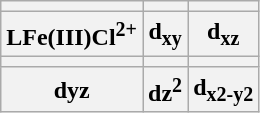<table class="wikitable">
<tr>
<th></th>
<th></th>
<th></th>
</tr>
<tr>
<th><strong>LFe(III)Cl<sup>2+</sup></strong></th>
<th>d<sub>xy</sub></th>
<th>d<sub>xz</sub></th>
</tr>
<tr>
<th></th>
<th></th>
<th></th>
</tr>
<tr>
<th>dyz</th>
<th>dz<sup>2</sup></th>
<th>d<sub>x2-y2</sub></th>
</tr>
</table>
